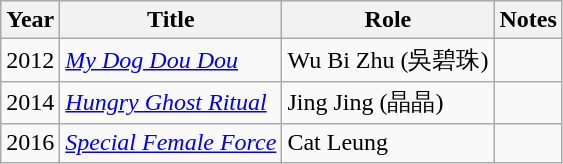<table class="wikitable">
<tr>
<th>Year</th>
<th>Title</th>
<th>Role</th>
<th>Notes</th>
</tr>
<tr>
<td>2012</td>
<td><em><a href='#'>My Dog Dou Dou</a></em></td>
<td>Wu Bi Zhu (吳碧珠)</td>
<td></td>
</tr>
<tr>
<td>2014</td>
<td><em><a href='#'>Hungry Ghost Ritual</a></em></td>
<td>Jing Jing (晶晶)</td>
<td></td>
</tr>
<tr>
<td>2016</td>
<td><em><a href='#'>Special Female Force</a></em></td>
<td>Cat Leung</td>
<td></td>
</tr>
</table>
